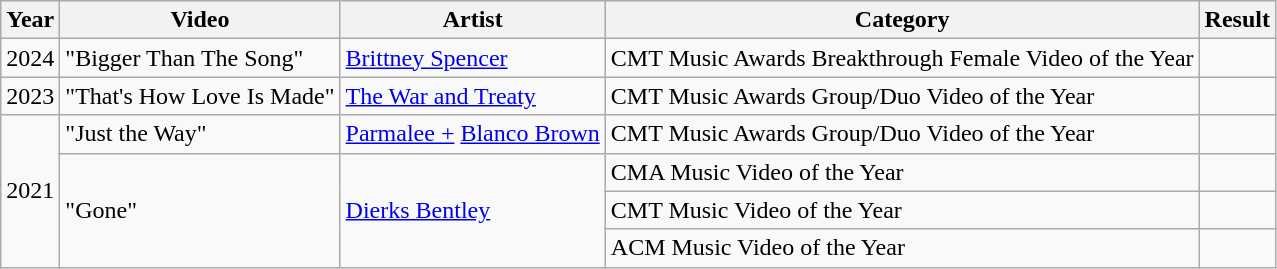<table class="wikitable">
<tr>
<th>Year</th>
<th>Video</th>
<th>Artist</th>
<th>Category</th>
<th>Result</th>
</tr>
<tr>
<td>2024</td>
<td>"Bigger Than The Song"</td>
<td><a href='#'>Brittney Spencer</a></td>
<td>CMT Music Awards Breakthrough Female Video of the Year</td>
<td></td>
</tr>
<tr>
<td>2023</td>
<td>"That's How Love Is Made"</td>
<td><a href='#'>The War and Treaty</a></td>
<td>CMT Music Awards Group/Duo Video of the Year</td>
<td></td>
</tr>
<tr>
<td rowspan="4">2021</td>
<td>"Just the Way"</td>
<td><a href='#'>Parmalee +</a> <a href='#'>Blanco Brown</a></td>
<td>CMT Music Awards Group/Duo Video of the Year</td>
<td></td>
</tr>
<tr>
<td rowspan="3">"Gone"</td>
<td rowspan="3"><a href='#'>Dierks Bentley</a></td>
<td>CMA Music Video of the Year</td>
<td></td>
</tr>
<tr>
<td>CMT Music Video of the Year</td>
<td></td>
</tr>
<tr>
<td>ACM Music Video of the Year</td>
<td></td>
</tr>
</table>
